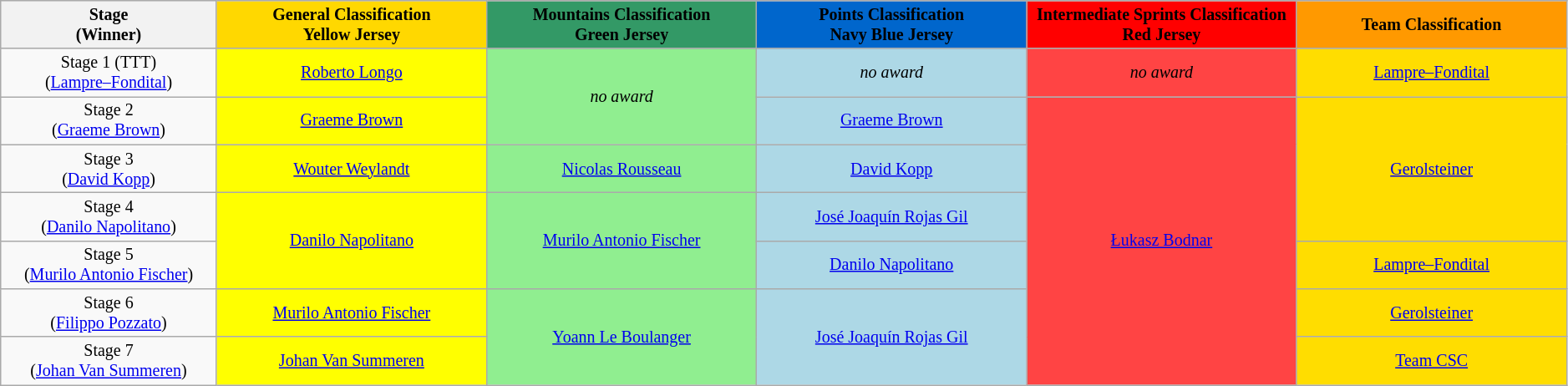<table class="wikitable" style="text-align: center; font-size:smaller;">
<tr style="background-color: #efefef;">
<th width="12%">Stage<br>(Winner)</th>
<th style="background:#FFD800;" width="15%">General Classification<br>Yellow Jersey</th>
<th style="background:#339966;" width="15%">Mountains Classification<br>Green Jersey</th>
<th style="background:#0066CC;" width="15%">Points Classification<br>Navy Blue Jersey</th>
<th style="background:#FF0000;" width="15%">Intermediate Sprints Classification<br>Red Jersey</th>
<th style="background:#FF9900;" width="15%">Team Classification</th>
</tr>
<tr>
<td>Stage 1 (TTT)<br>(<a href='#'>Lampre–Fondital</a>)</td>
<td style="background:yellow;" rowspan="1"><a href='#'>Roberto Longo</a></td>
<td style="background:lightgreen" rowspan="2"><em>no award</em></td>
<td style="background:lightblue" rowspan="1"><em>no award</em></td>
<td style="background:#FF4444;" rowspan="1"><em>no award</em></td>
<td style="background:#FFDD00;" rowspan="1"><a href='#'>Lampre–Fondital</a></td>
</tr>
<tr>
<td>Stage 2<br>(<a href='#'>Graeme Brown</a>)</td>
<td style="background:yellow;" rowspan="1"><a href='#'>Graeme Brown</a></td>
<td style="background:lightblue" rowspan="1"><a href='#'>Graeme Brown</a></td>
<td style="background:#FF4444;" rowspan="6"><a href='#'>Łukasz Bodnar</a></td>
<td style="background:#FFDD00;" rowspan="3"><a href='#'>Gerolsteiner</a></td>
</tr>
<tr>
<td>Stage 3<br>(<a href='#'>David Kopp</a>)</td>
<td style="background:yellow;" rowspan="1"><a href='#'>Wouter Weylandt</a></td>
<td style="background:lightgreen" rowspan="1"><a href='#'>Nicolas Rousseau</a></td>
<td style="background:lightblue" rowspan="1"><a href='#'>David Kopp</a></td>
</tr>
<tr>
<td>Stage 4<br>(<a href='#'>Danilo Napolitano</a>)</td>
<td style="background:yellow;" rowspan="2"><a href='#'>Danilo Napolitano</a></td>
<td style="background:lightgreen" rowspan="2"><a href='#'>Murilo Antonio Fischer</a></td>
<td style="background:lightblue" rowspan="1"><a href='#'>José Joaquín Rojas Gil</a></td>
</tr>
<tr>
<td>Stage 5<br>(<a href='#'>Murilo Antonio Fischer</a>)</td>
<td style="background:lightblue" rowspan="1"><a href='#'>Danilo Napolitano</a></td>
<td style="background:#FFDD00;" rowspan="1"><a href='#'>Lampre–Fondital</a></td>
</tr>
<tr>
<td>Stage 6<br>(<a href='#'>Filippo Pozzato</a>)</td>
<td style="background:yellow" rowspan="1"><a href='#'>Murilo Antonio Fischer</a></td>
<td style="background:lightgreen" rowspan="2"><a href='#'>Yoann Le Boulanger</a></td>
<td style="background:lightblue" rowspan="2"><a href='#'>José Joaquín Rojas Gil</a></td>
<td style="background:#FFDD00;" rowspan="1"><a href='#'>Gerolsteiner</a></td>
</tr>
<tr>
<td>Stage 7<br>(<a href='#'>Johan Van Summeren</a>)</td>
<td style="background:yellow" rowspan="1"><a href='#'>Johan Van Summeren</a></td>
<td style="background:#FFDD00;" rowspan="1"><a href='#'>Team CSC</a></td>
</tr>
</table>
